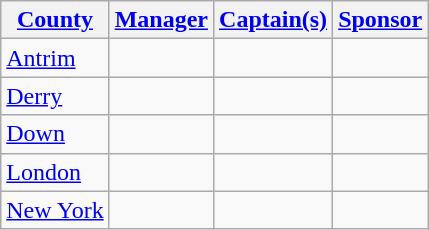<table class="wikitable">
<tr>
<th><a href='#'>County</a></th>
<th><a href='#'>Manager</a></th>
<th><a href='#'>Captain(s)</a></th>
<th><a href='#'>Sponsor</a></th>
</tr>
<tr>
<td style="text-align:left"> <a href='#'>Antrim</a></td>
<td></td>
<td></td>
<td></td>
</tr>
<tr>
<td style="text-align:left"> <a href='#'>Derry</a></td>
<td></td>
<td></td>
<td></td>
</tr>
<tr>
<td style="text-align:left"> <a href='#'>Down</a></td>
<td></td>
<td></td>
<td></td>
</tr>
<tr>
<td style="text-align:left"> <a href='#'>London</a></td>
<td></td>
<td></td>
<td></td>
</tr>
<tr>
<td style="text-align:left"> <a href='#'>New York</a></td>
<td></td>
<td></td>
<td></td>
</tr>
</table>
